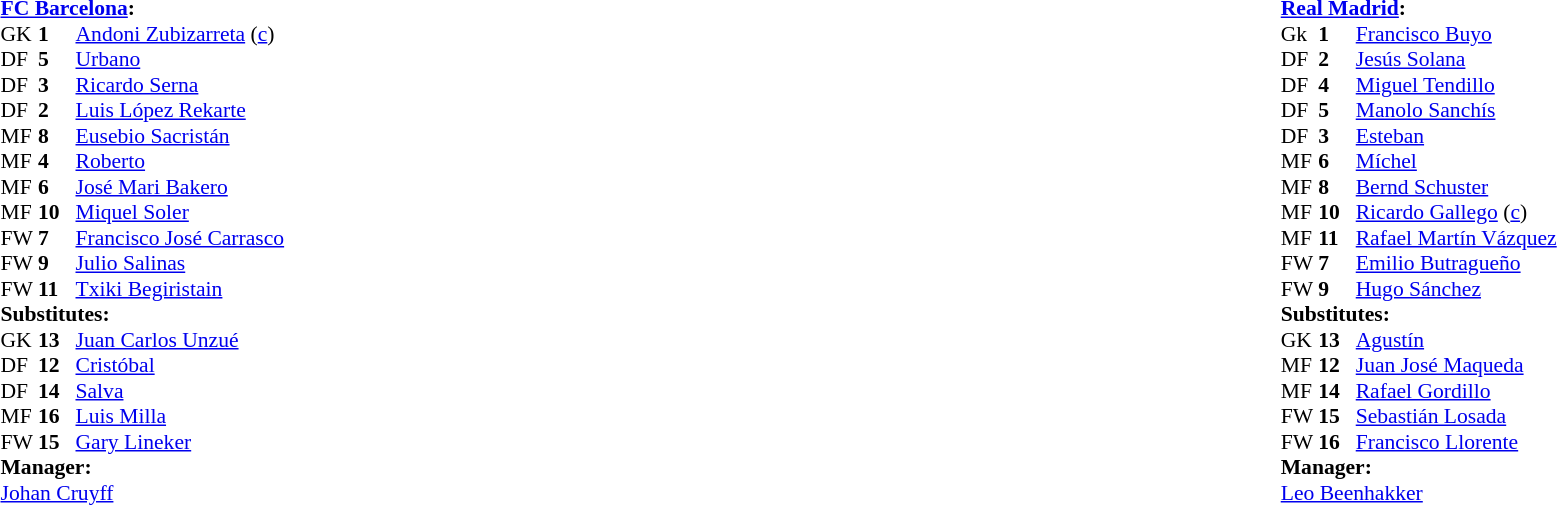<table width="100%">
<tr>
<td valign="top" width="50%"><br><table style="font-size: 90%" cellspacing="0" cellpadding="0">
<tr>
<td colspan="4"><strong><a href='#'>FC Barcelona</a>:</strong></td>
</tr>
<tr>
<th width="25"></th>
<th width="25"></th>
</tr>
<tr>
<td>GK</td>
<td><strong>1</strong></td>
<td> <a href='#'>Andoni Zubizarreta</a> (<a href='#'>c</a>)</td>
</tr>
<tr>
<td>DF</td>
<td><strong>5</strong></td>
<td> <a href='#'>Urbano</a></td>
</tr>
<tr>
<td>DF</td>
<td><strong>3</strong></td>
<td> <a href='#'>Ricardo Serna</a></td>
</tr>
<tr>
<td>DF</td>
<td><strong>2</strong></td>
<td> <a href='#'>Luis López Rekarte</a></td>
</tr>
<tr>
<td>MF</td>
<td><strong>8</strong></td>
<td> <a href='#'>Eusebio Sacristán</a></td>
</tr>
<tr>
<td>MF</td>
<td><strong>4</strong></td>
<td> <a href='#'>Roberto</a></td>
</tr>
<tr>
<td>MF</td>
<td><strong>6</strong></td>
<td> <a href='#'>José Mari Bakero</a></td>
</tr>
<tr>
<td>MF</td>
<td><strong>10</strong></td>
<td> <a href='#'>Miquel Soler</a></td>
<td></td>
<td></td>
</tr>
<tr>
<td>FW</td>
<td><strong>7</strong></td>
<td> <a href='#'>Francisco José Carrasco</a></td>
<td></td>
<td></td>
</tr>
<tr>
<td>FW</td>
<td><strong>9</strong></td>
<td> <a href='#'>Julio Salinas</a></td>
</tr>
<tr>
<td>FW</td>
<td><strong>11</strong></td>
<td> <a href='#'>Txiki Begiristain</a></td>
</tr>
<tr>
<td colspan=4><strong>Substitutes:</strong></td>
</tr>
<tr>
<td>GK</td>
<td><strong>13</strong></td>
<td> <a href='#'>Juan Carlos Unzué</a></td>
</tr>
<tr>
<td>DF</td>
<td><strong>12</strong></td>
<td> <a href='#'>Cristóbal</a></td>
</tr>
<tr>
<td>DF</td>
<td><strong>14</strong></td>
<td> <a href='#'>Salva</a></td>
</tr>
<tr>
<td>MF</td>
<td><strong>16</strong></td>
<td> <a href='#'>Luis Milla</a></td>
<td></td>
<td></td>
</tr>
<tr>
<td>FW</td>
<td><strong>15</strong></td>
<td> <a href='#'>Gary Lineker</a></td>
<td></td>
<td></td>
</tr>
<tr>
<td colspan=4><strong>Manager:</strong></td>
</tr>
<tr>
<td colspan="3"> <a href='#'>Johan Cruyff</a></td>
</tr>
</table>
</td>
<td valign="top"></td>
<td valign="top" width="50%"><br><table style="font-size: 90%" cellspacing="0" cellpadding="0" align=center>
<tr>
<td colspan="4"><strong><a href='#'>Real Madrid</a>:</strong></td>
</tr>
<tr>
<th width="25"></th>
<th width="25"></th>
</tr>
<tr>
<td>Gk</td>
<td><strong>1</strong></td>
<td> <a href='#'>Francisco Buyo</a></td>
</tr>
<tr>
<td>DF</td>
<td><strong>2</strong></td>
<td> <a href='#'>Jesús Solana</a></td>
</tr>
<tr>
<td>DF</td>
<td><strong>4</strong></td>
<td> <a href='#'>Miguel Tendillo</a></td>
</tr>
<tr>
<td>DF</td>
<td><strong>5</strong></td>
<td> <a href='#'>Manolo Sanchís</a></td>
</tr>
<tr>
<td>DF</td>
<td><strong>3</strong></td>
<td> <a href='#'>Esteban</a></td>
</tr>
<tr>
<td>MF</td>
<td><strong>6</strong></td>
<td> <a href='#'>Míchel</a></td>
<td></td>
</tr>
<tr>
<td>MF</td>
<td><strong>8</strong></td>
<td> <a href='#'>Bernd Schuster</a></td>
</tr>
<tr>
<td>MF</td>
<td><strong>10</strong></td>
<td> <a href='#'>Ricardo Gallego</a> (<a href='#'>c</a>)</td>
</tr>
<tr>
<td>MF</td>
<td><strong>11</strong></td>
<td> <a href='#'>Rafael Martín Vázquez</a></td>
<td></td>
</tr>
<tr>
<td>FW</td>
<td><strong>7</strong></td>
<td> <a href='#'>Emilio Butragueño</a></td>
<td></td>
<td></td>
</tr>
<tr>
<td>FW</td>
<td><strong>9</strong></td>
<td> <a href='#'>Hugo Sánchez</a></td>
</tr>
<tr>
<td colspan=4><strong>Substitutes:</strong></td>
</tr>
<tr>
<td>GK</td>
<td><strong>13</strong></td>
<td> <a href='#'>Agustín</a></td>
</tr>
<tr>
<td>MF</td>
<td><strong>12</strong></td>
<td> <a href='#'>Juan José Maqueda</a></td>
</tr>
<tr>
<td>MF</td>
<td><strong>14</strong></td>
<td> <a href='#'>Rafael Gordillo</a></td>
<td></td>
<td></td>
</tr>
<tr>
<td>FW</td>
<td><strong>15</strong></td>
<td> <a href='#'>Sebastián Losada</a></td>
</tr>
<tr>
<td>FW</td>
<td><strong>16</strong></td>
<td> <a href='#'>Francisco Llorente</a></td>
</tr>
<tr>
<td colspan=4><strong>Manager:</strong></td>
</tr>
<tr>
<td colspan="4"> <a href='#'>Leo Beenhakker</a></td>
</tr>
</table>
</td>
</tr>
</table>
